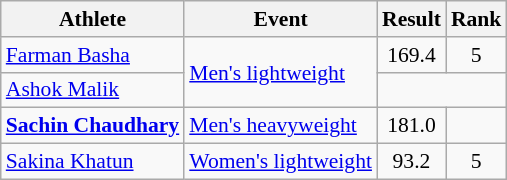<table class=wikitable style=font-size:90%;text-align:center;>
<tr>
<th>Athlete</th>
<th>Event</th>
<th>Result</th>
<th>Rank</th>
</tr>
<tr>
<td align=left><a href='#'>Farman Basha</a></td>
<td align=left rowspan="2"><a href='#'>Men's lightweight</a></td>
<td>169.4</td>
<td>5</td>
</tr>
<tr>
<td align=left><a href='#'>Ashok Malik</a></td>
<td colspan="2"></td>
</tr>
<tr>
<td align=left><strong><a href='#'>Sachin Chaudhary</a></strong></td>
<td align=left><a href='#'>Men's heavyweight</a></td>
<td>181.0</td>
<td></td>
</tr>
<tr>
<td align=left><a href='#'>Sakina Khatun</a></td>
<td align=left><a href='#'>Women's lightweight</a></td>
<td>93.2</td>
<td>5</td>
</tr>
</table>
